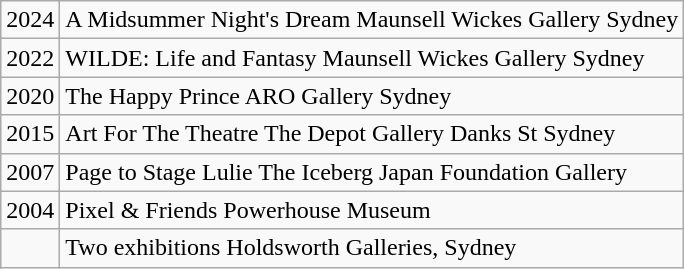<table class="wikitable">
<tr>
<td>2024</td>
<td>A Midsummer Night's Dream  Maunsell Wickes Gallery Sydney</td>
</tr>
<tr>
<td>2022</td>
<td>WILDE: Life and Fantasy Maunsell Wickes Gallery Sydney</td>
</tr>
<tr>
<td>2020</td>
<td>The Happy Prince ARO Gallery Sydney</td>
</tr>
<tr>
<td>2015</td>
<td>Art For The Theatre The Depot Gallery Danks St Sydney</td>
</tr>
<tr>
<td>2007</td>
<td>Page to Stage Lulie The Iceberg Japan Foundation Gallery</td>
</tr>
<tr>
<td>2004</td>
<td>Pixel & Friends Powerhouse Museum</td>
</tr>
<tr>
<td></td>
<td>Two exhibitions Holdsworth Galleries, Sydney</td>
</tr>
</table>
